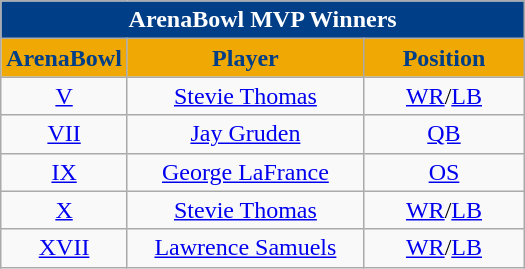<table class="wikitable sortable" style="text-align:center">
<tr>
<td colspan="4" style="background:#003F87; color:#FFFFFF;"><strong>ArenaBowl MVP Winners</strong></td>
</tr>
<tr>
<th style="width:50px; background:#F0A804; color:#003F87;">ArenaBowl</th>
<th style="width:150px; background:#F0A804; color:#003F87;">Player</th>
<th style="width:100px; background:#F0A804; color:#003F87;">Position</th>
</tr>
<tr>
<td><a href='#'>V</a></td>
<td><a href='#'>Stevie Thomas</a></td>
<td><a href='#'>WR</a>/<a href='#'>LB</a></td>
</tr>
<tr>
<td><a href='#'>VII</a></td>
<td><a href='#'>Jay Gruden</a></td>
<td><a href='#'>QB</a></td>
</tr>
<tr>
<td><a href='#'>IX</a></td>
<td><a href='#'>George LaFrance</a></td>
<td><a href='#'>OS</a></td>
</tr>
<tr>
<td><a href='#'>X</a></td>
<td><a href='#'>Stevie Thomas</a></td>
<td><a href='#'>WR</a>/<a href='#'>LB</a></td>
</tr>
<tr>
<td><a href='#'>XVII</a></td>
<td><a href='#'>Lawrence Samuels</a></td>
<td><a href='#'>WR</a>/<a href='#'>LB</a></td>
</tr>
</table>
